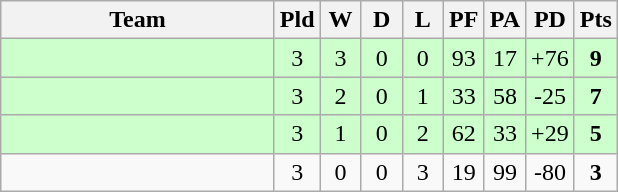<table class="wikitable" style="text-align:center;">
<tr>
<th width=175>Team</th>
<th width=20 abbr="Played">Pld</th>
<th width=20 abbr="Won">W</th>
<th width=20 abbr="Drawn">D</th>
<th width=20 abbr="Lost">L</th>
<th width=20 abbr="Points for">PF</th>
<th width=20 abbr="Points against">PA</th>
<th width=25 abbr="Points difference">PD</th>
<th width=20 abbr="Points">Pts</th>
</tr>
<tr bgcolor=ccffcc>
<td style="text-align:left;"></td>
<td>3</td>
<td>3</td>
<td>0</td>
<td>0</td>
<td>93</td>
<td>17</td>
<td>+76</td>
<td><strong>9</strong></td>
</tr>
<tr bgcolor=ccffcc>
<td style="text-align:left;"></td>
<td>3</td>
<td>2</td>
<td>0</td>
<td>1</td>
<td>33</td>
<td>58</td>
<td>-25</td>
<td><strong>7</strong></td>
</tr>
<tr bgcolor=ccffcc>
<td style="text-align:left;"></td>
<td>3</td>
<td>1</td>
<td>0</td>
<td>2</td>
<td>62</td>
<td>33</td>
<td>+29</td>
<td><strong>5</strong></td>
</tr>
<tr>
<td style="text-align:left;"></td>
<td>3</td>
<td>0</td>
<td>0</td>
<td>3</td>
<td>19</td>
<td>99</td>
<td>-80</td>
<td><strong>3</strong></td>
</tr>
</table>
